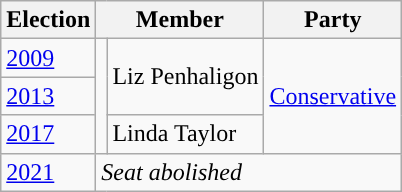<table class="wikitable">
<tr>
<th>Election</th>
<th colspan="2">Member</th>
<th>Party</th>
</tr>
<tr>
<td><a href='#'>2009</a></td>
<td rowspan="3" style="background-color: "></td>
<td rowspan="2">Liz Penhaligon</td>
<td rowspan="3"><a href='#'>Conservative</a></td>
</tr>
<tr>
<td><a href='#'>2013</a></td>
</tr>
<tr>
<td><a href='#'>2017</a></td>
<td rowspan="1">Linda Taylor</td>
</tr>
<tr>
<td><a href='#'>2021</a></td>
<td colspan="3"><em>Seat abolished</em></td>
</tr>
</table>
